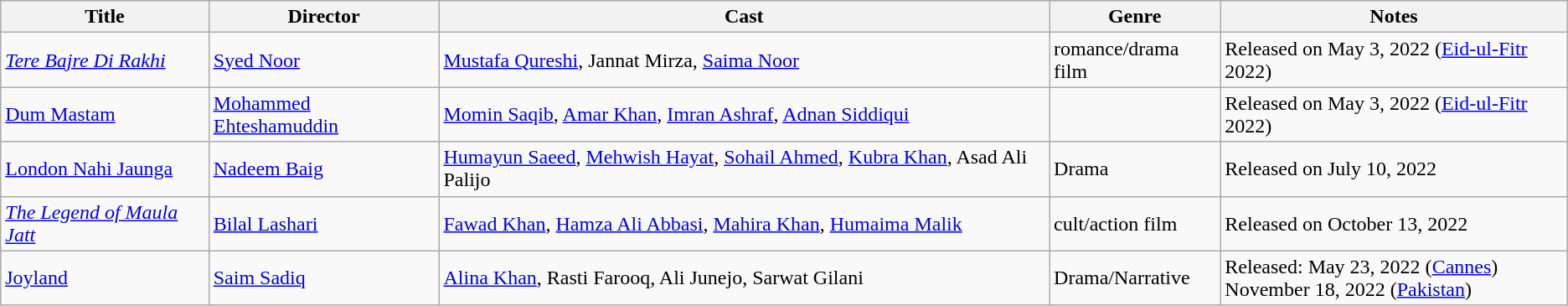<table class="wikitable">
<tr>
<th>Title</th>
<th>Director</th>
<th>Cast</th>
<th>Genre</th>
<th>Notes</th>
</tr>
<tr>
<td><em><a href='#'>Tere Bajre Di Rakhi</a></em></td>
<td><a href='#'>Syed Noor</a></td>
<td><a href='#'>Mustafa Qureshi</a>, Jannat Mirza, <a href='#'>Saima Noor</a></td>
<td>romance/drama film</td>
<td>Released on May 3, 2022 (<a href='#'>Eid-ul-Fitr</a> 2022)</td>
</tr>
<tr>
<td><a href='#'>Dum Mastam</a></td>
<td><a href='#'>Mohammed Ehteshamuddin</a></td>
<td><a href='#'>Momin Saqib</a>, <a href='#'>Amar Khan</a>, <a href='#'>Imran Ashraf</a>, <a href='#'>Adnan Siddiqui</a></td>
<td></td>
<td>Released on May 3, 2022 (<a href='#'>Eid-ul-Fitr</a> 2022)</td>
</tr>
<tr>
<td><a href='#'>London Nahi Jaunga</a></td>
<td><a href='#'>Nadeem Baig</a></td>
<td><a href='#'>Humayun  Saeed</a>, <a href='#'>Mehwish Hayat</a>, <a href='#'>Sohail Ahmed</a>, <a href='#'>Kubra Khan</a>, Asad Ali Palijo</td>
<td>Drama</td>
<td>Released on July 10, 2022</td>
</tr>
<tr>
<td><em><a href='#'>The Legend of Maula Jatt</a></em></td>
<td><a href='#'>Bilal Lashari</a></td>
<td><a href='#'>Fawad Khan</a>, <a href='#'>Hamza Ali Abbasi</a>, <a href='#'>Mahira Khan</a>, <a href='#'>Humaima Malik</a></td>
<td>cult/action film</td>
<td>Released on October 13, 2022</td>
</tr>
<tr>
<td><a href='#'>Joyland</a></td>
<td><a href='#'>Saim Sadiq</a></td>
<td><a href='#'>Alina Khan</a>, Rasti Farooq, Ali Junejo, Sarwat Gilani</td>
<td>Drama/Narrative</td>
<td>Released: May 23, 2022 (<a href='#'>Cannes</a>)<br>November 18, 2022 (<a href='#'>Pakistan</a>)</td>
</tr>
</table>
